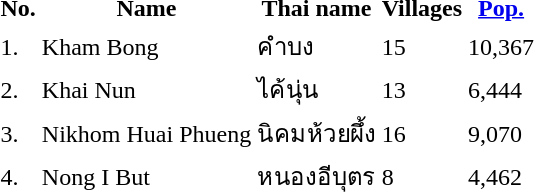<table>
<tr>
<th>No.</th>
<th>Name</th>
<th>Thai name</th>
<th>Villages</th>
<th><a href='#'>Pop.</a></th>
</tr>
<tr>
<td>1.</td>
<td>Kham Bong</td>
<td>คำบง</td>
<td>15</td>
<td>10,367</td>
<td></td>
</tr>
<tr>
<td>2.</td>
<td>Khai Nun</td>
<td>ไค้นุ่น</td>
<td>13</td>
<td>6,444</td>
<td></td>
</tr>
<tr>
<td>3.</td>
<td>Nikhom Huai Phueng</td>
<td>นิคมห้วยผึ้ง</td>
<td>16</td>
<td>9,070</td>
<td></td>
</tr>
<tr>
<td>4.</td>
<td>Nong I But</td>
<td>หนองอีบุตร</td>
<td>8</td>
<td>4,462</td>
<td></td>
</tr>
</table>
